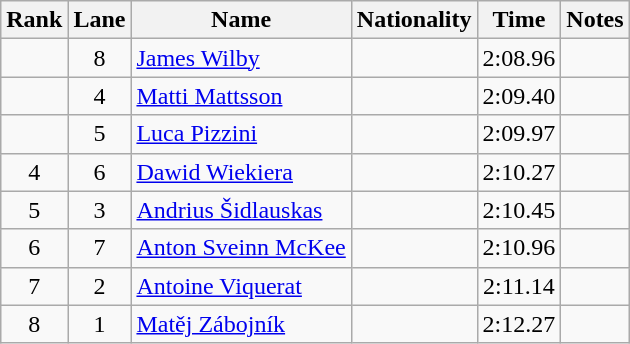<table class="wikitable sortable" style="text-align:center">
<tr>
<th>Rank</th>
<th>Lane</th>
<th>Name</th>
<th>Nationality</th>
<th>Time</th>
<th>Notes</th>
</tr>
<tr>
<td></td>
<td>8</td>
<td align=left><a href='#'>James Wilby</a></td>
<td align=left></td>
<td>2:08.96</td>
<td></td>
</tr>
<tr>
<td></td>
<td>4</td>
<td align=left><a href='#'>Matti Mattsson</a></td>
<td align=left></td>
<td>2:09.40</td>
<td></td>
</tr>
<tr>
<td></td>
<td>5</td>
<td align=left><a href='#'>Luca Pizzini</a></td>
<td align=left></td>
<td>2:09.97</td>
<td></td>
</tr>
<tr>
<td>4</td>
<td>6</td>
<td align=left><a href='#'>Dawid Wiekiera</a></td>
<td align=left></td>
<td>2:10.27</td>
<td></td>
</tr>
<tr>
<td>5</td>
<td>3</td>
<td align=left><a href='#'>Andrius Šidlauskas</a></td>
<td align=left></td>
<td>2:10.45</td>
<td></td>
</tr>
<tr>
<td>6</td>
<td>7</td>
<td align=left><a href='#'>Anton Sveinn McKee</a></td>
<td align=left></td>
<td>2:10.96</td>
<td></td>
</tr>
<tr>
<td>7</td>
<td>2</td>
<td align=left><a href='#'>Antoine Viquerat</a></td>
<td align=left></td>
<td>2:11.14</td>
<td></td>
</tr>
<tr>
<td>8</td>
<td>1</td>
<td align=left><a href='#'>Matěj Zábojník</a></td>
<td align=left></td>
<td>2:12.27</td>
<td></td>
</tr>
</table>
